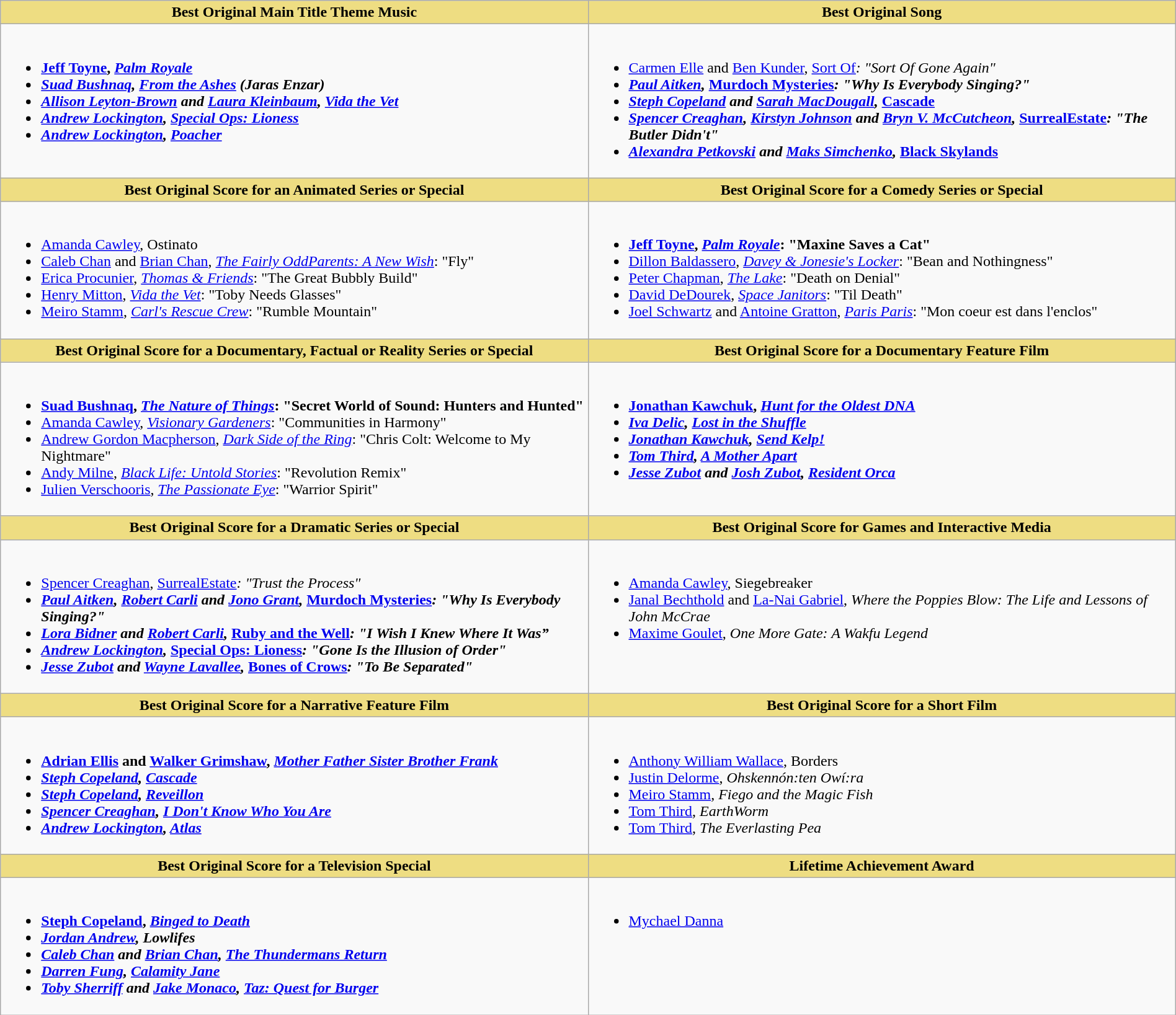<table class=wikitable width="100%">
<tr>
<th style="background:#EEDD82; width:50%">Best Original Main Title Theme Music</th>
<th style="background:#EEDD82; width:50%">Best Original Song</th>
</tr>
<tr>
<td valign="top"><br><ul><li> <strong><a href='#'>Jeff Toyne</a>, <em><a href='#'>Palm Royale</a><strong><em></li><li><a href='#'>Suad Bushnaq</a>, </em><a href='#'>From the Ashes</a> (Jaras Enzar)<em></li><li><a href='#'>Allison Leyton-Brown</a> and <a href='#'>Laura Kleinbaum</a>, </em><a href='#'>Vida the Vet</a><em></li><li><a href='#'>Andrew Lockington</a>, </em><a href='#'>Special Ops: Lioness</a><em></li><li><a href='#'>Andrew Lockington</a>, </em><a href='#'>Poacher</a><em></li></ul></td>
<td valign="top"><br><ul><li> </strong><a href='#'>Carmen Elle</a> and <a href='#'>Ben Kunder</a>, </em><a href='#'>Sort Of</a><em>: "Sort Of Gone Again"<strong></li><li><a href='#'>Paul Aitken</a>, </em><a href='#'>Murdoch Mysteries</a><em>: "Why Is Everybody Singing?"</li><li><a href='#'>Steph Copeland</a> and <a href='#'>Sarah MacDougall</a>, </em><a href='#'>Cascade</a><em></li><li><a href='#'>Spencer Creaghan</a>, <a href='#'>Kirstyn Johnson</a> and <a href='#'>Bryn V. McCutcheon</a>, </em><a href='#'>SurrealEstate</a><em>: "The Butler Didn't"</li><li><a href='#'>Alexandra Petkovski</a> and <a href='#'>Maks Simchenko</a>, </em><a href='#'>Black Skylands</a><em></li></ul></td>
</tr>
<tr>
<th style="background:#EEDD82; width:50%">Best Original Score for an Animated Series or Special</th>
<th style="background:#EEDD82; width:50%">Best Original Score for a Comedy Series or Special</th>
</tr>
<tr>
<td valign="top"><br><ul><li> </strong><a href='#'>Amanda Cawley</a>, </em>Ostinato</em></strong></li><li><a href='#'>Caleb Chan</a> and <a href='#'>Brian Chan</a>, <em><a href='#'>The Fairly OddParents: A New Wish</a></em>: "Fly"</li><li><a href='#'>Erica Procunier</a>, <em><a href='#'>Thomas & Friends</a></em>: "The Great Bubbly Build"</li><li><a href='#'>Henry Mitton</a>, <em><a href='#'>Vida the Vet</a></em>: "Toby Needs Glasses"</li><li><a href='#'>Meiro Stamm</a>, <em><a href='#'>Carl's Rescue Crew</a></em>: "Rumble Mountain"</li></ul></td>
<td valign="top"><br><ul><li> <strong><a href='#'>Jeff Toyne</a>, <em><a href='#'>Palm Royale</a></em>: "Maxine Saves a Cat"</strong></li><li><a href='#'>Dillon Baldassero</a>, <em><a href='#'>Davey & Jonesie's Locker</a></em>: "Bean and Nothingness"</li><li><a href='#'>Peter Chapman</a>, <em><a href='#'>The Lake</a></em>: "Death on Denial"</li><li><a href='#'>David DeDourek</a>, <em><a href='#'>Space Janitors</a></em>: "Til Death"</li><li><a href='#'>Joel Schwartz</a> and <a href='#'>Antoine Gratton</a>, <em><a href='#'>Paris Paris</a></em>: "Mon coeur est dans l'enclos"</li></ul></td>
</tr>
<tr>
<th style="background:#EEDD82; width:50%">Best Original Score for a Documentary, Factual or Reality Series or Special</th>
<th style="background:#EEDD82; width:50%">Best Original Score for a Documentary Feature Film</th>
</tr>
<tr>
<td valign="top"><br><ul><li> <strong><a href='#'>Suad Bushnaq</a>, <em><a href='#'>The Nature of Things</a></em>: "Secret World of Sound: Hunters and Hunted"</strong></li><li><a href='#'>Amanda Cawley</a>, <em><a href='#'>Visionary Gardeners</a></em>: "Communities in Harmony"</li><li><a href='#'>Andrew Gordon Macpherson</a>, <em><a href='#'>Dark Side of the Ring</a></em>: "Chris Colt: Welcome to My Nightmare"</li><li><a href='#'>Andy Milne</a>, <em><a href='#'>Black Life: Untold Stories</a></em>: "Revolution Remix"</li><li><a href='#'>Julien Verschooris</a>, <em><a href='#'>The Passionate Eye</a></em>: "Warrior Spirit"</li></ul></td>
<td valign="top"><br><ul><li> <strong><a href='#'>Jonathan Kawchuk</a>, <em><a href='#'>Hunt for the Oldest DNA</a><strong><em></li><li><a href='#'>Iva Delic</a>, </em><a href='#'>Lost in the Shuffle</a><em></li><li><a href='#'>Jonathan Kawchuk</a>, </em><a href='#'>Send Kelp!</a><em></li><li><a href='#'>Tom Third</a>, </em><a href='#'>A Mother Apart</a><em></li><li><a href='#'>Jesse Zubot</a> and <a href='#'>Josh Zubot</a>, </em><a href='#'>Resident Orca</a><em></li></ul></td>
</tr>
<tr>
<th style="background:#EEDD82; width:50%">Best Original Score for a Dramatic Series or Special</th>
<th style="background:#EEDD82; width:50%">Best Original Score for Games and Interactive Media</th>
</tr>
<tr>
<td valign="top"><br><ul><li> </strong><a href='#'>Spencer Creaghan</a>, </em><a href='#'>SurrealEstate</a><em>: "Trust the Process"<strong></li><li><a href='#'>Paul Aitken</a>, <a href='#'>Robert Carli</a> and <a href='#'>Jono Grant</a>, </em><a href='#'>Murdoch Mysteries</a><em>: "Why Is Everybody Singing?"</li><li><a href='#'>Lora Bidner</a> and <a href='#'>Robert Carli</a>, </em><a href='#'>Ruby and the Well</a><em>: "I Wish I Knew Where It Was”</li><li><a href='#'>Andrew Lockington</a>, </em><a href='#'>Special Ops: Lioness</a><em>: "Gone Is the Illusion of Order"</li><li><a href='#'>Jesse Zubot</a> and <a href='#'>Wayne Lavallee</a>, </em><a href='#'>Bones of Crows</a><em>: "To Be Separated"</li></ul></td>
<td valign="top"><br><ul><li> </strong><a href='#'>Amanda Cawley</a>, </em>Siegebreaker</em></strong></li><li><a href='#'>Janal Bechthold</a> and <a href='#'>La-Nai Gabriel</a>, <em>Where the Poppies Blow: The Life and Lessons of John McCrae</em></li><li><a href='#'>Maxime Goulet</a>, <em>One More Gate: A Wakfu Legend</em></li></ul></td>
</tr>
<tr>
<th style="background:#EEDD82; width:50%">Best Original Score for a Narrative Feature Film</th>
<th style="background:#EEDD82; width:50%">Best Original Score for a Short Film</th>
</tr>
<tr>
<td valign="top"><br><ul><li> <strong><a href='#'>Adrian Ellis</a> and <a href='#'>Walker Grimshaw</a>, <em><a href='#'>Mother Father Sister Brother Frank</a><strong><em></li><li><a href='#'>Steph Copeland</a>, </em><a href='#'>Cascade</a><em></li><li><a href='#'>Steph Copeland</a>, </em><a href='#'>Reveillon</a><em></li><li><a href='#'>Spencer Creaghan</a>, </em><a href='#'>I Don't Know Who You Are</a><em></li><li><a href='#'>Andrew Lockington</a>, </em><a href='#'>Atlas</a><em></li></ul></td>
<td valign="top"><br><ul><li> </strong><a href='#'>Anthony William Wallace</a>, </em>Borders</em></strong></li><li><a href='#'>Justin Delorme</a>, <em>Ohskennón:ten Owí:ra</em></li><li><a href='#'>Meiro Stamm</a>, <em>Fiego and the Magic Fish</em></li><li><a href='#'>Tom Third</a>, <em>EarthWorm</em></li><li><a href='#'>Tom Third</a>, <em>The Everlasting Pea</em></li></ul></td>
</tr>
<tr>
<th style="background:#EEDD82; width:50%">Best Original Score for a Television Special</th>
<th style="background:#EEDD82; width:50%">Lifetime Achievement Award</th>
</tr>
<tr>
<td valign="top"><br><ul><li> <strong><a href='#'>Steph Copeland</a>, <em><a href='#'>Binged to Death</a><strong><em></li><li><a href='#'>Jordan Andrew</a>, </em>Lowlifes<em></li><li><a href='#'>Caleb Chan</a> and <a href='#'>Brian Chan</a>, </em><a href='#'>The Thundermans Return</a><em></li><li><a href='#'>Darren Fung</a>, </em><a href='#'>Calamity Jane</a><em></li><li><a href='#'>Toby Sherriff</a> and <a href='#'>Jake Monaco</a>, </em><a href='#'>Taz: Quest for Burger</a><em></li></ul></td>
<td valign="top"><br><ul><li> </strong><a href='#'>Mychael Danna</a><strong></li></ul></td>
</tr>
</table>
